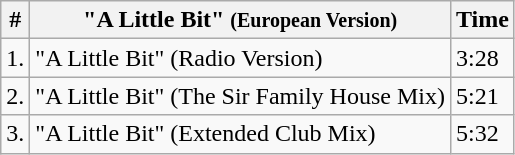<table class="wikitable">
<tr>
<th>#</th>
<th width="">"A Little Bit" <small>(European Version)</small></th>
<th>Time</th>
</tr>
<tr>
<td>1.</td>
<td>"A Little Bit" (Radio Version)</td>
<td>3:28</td>
</tr>
<tr>
<td>2.</td>
<td>"A Little Bit" (The Sir Family House Mix)</td>
<td>5:21</td>
</tr>
<tr>
<td>3.</td>
<td>"A Little Bit" (Extended Club Mix)</td>
<td>5:32</td>
</tr>
</table>
